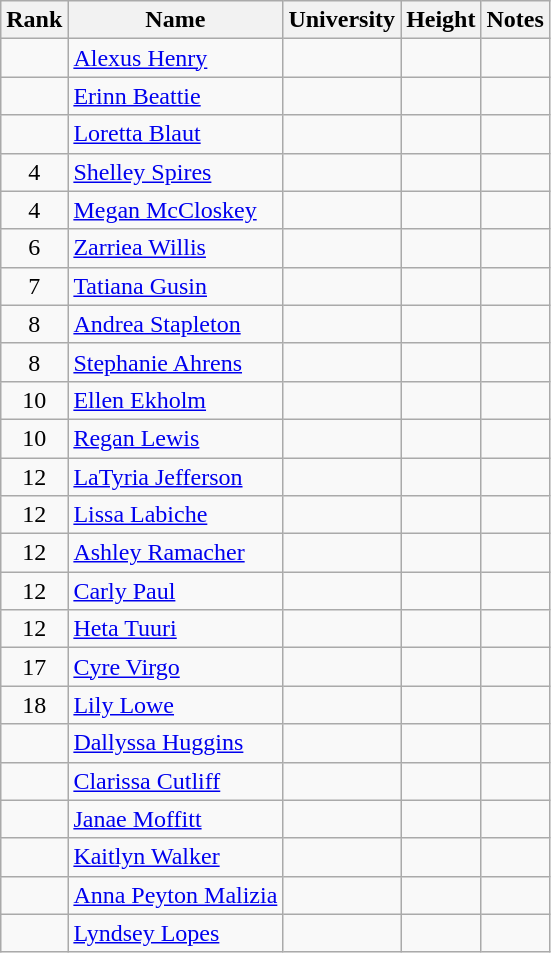<table class="wikitable sortable" style="text-align:center">
<tr>
<th>Rank</th>
<th>Name</th>
<th>University</th>
<th>Height</th>
<th>Notes</th>
</tr>
<tr>
<td></td>
<td align=left><a href='#'>Alexus Henry</a></td>
<td></td>
<td></td>
<td></td>
</tr>
<tr>
<td></td>
<td align=left><a href='#'>Erinn Beattie</a></td>
<td></td>
<td></td>
<td></td>
</tr>
<tr>
<td></td>
<td align=left><a href='#'>Loretta Blaut</a></td>
<td></td>
<td></td>
<td></td>
</tr>
<tr>
<td>4</td>
<td align=left><a href='#'>Shelley Spires</a></td>
<td></td>
<td></td>
<td></td>
</tr>
<tr>
<td>4</td>
<td align=left><a href='#'>Megan McCloskey</a></td>
<td></td>
<td></td>
<td></td>
</tr>
<tr>
<td>6</td>
<td align=left><a href='#'>Zarriea Willis</a></td>
<td></td>
<td></td>
<td></td>
</tr>
<tr>
<td>7</td>
<td align=left> <a href='#'>Tatiana Gusin</a></td>
<td></td>
<td></td>
<td></td>
</tr>
<tr>
<td>8</td>
<td align=left><a href='#'>Andrea Stapleton</a></td>
<td></td>
<td></td>
<td></td>
</tr>
<tr>
<td>8</td>
<td align=left><a href='#'>Stephanie Ahrens</a></td>
<td></td>
<td></td>
<td></td>
</tr>
<tr>
<td>10</td>
<td align=left><a href='#'>Ellen Ekholm</a></td>
<td></td>
<td></td>
<td></td>
</tr>
<tr>
<td>10</td>
<td align=left><a href='#'>Regan Lewis</a></td>
<td></td>
<td></td>
<td></td>
</tr>
<tr>
<td>12</td>
<td align=left><a href='#'>LaTyria Jefferson</a></td>
<td></td>
<td></td>
<td></td>
</tr>
<tr>
<td>12</td>
<td align=left> <a href='#'>Lissa Labiche</a></td>
<td></td>
<td></td>
<td></td>
</tr>
<tr>
<td>12</td>
<td align=left><a href='#'>Ashley Ramacher</a></td>
<td></td>
<td></td>
<td></td>
</tr>
<tr>
<td>12</td>
<td align=left><a href='#'>Carly Paul</a></td>
<td></td>
<td></td>
<td></td>
</tr>
<tr>
<td>12</td>
<td align=left> <a href='#'>Heta Tuuri</a></td>
<td></td>
<td></td>
<td></td>
</tr>
<tr>
<td>17</td>
<td align=left><a href='#'>Cyre Virgo</a></td>
<td></td>
<td></td>
<td></td>
</tr>
<tr>
<td>18</td>
<td align=left><a href='#'>Lily Lowe</a></td>
<td></td>
<td></td>
<td></td>
</tr>
<tr>
<td></td>
<td align=left> <a href='#'>Dallyssa Huggins</a></td>
<td></td>
<td></td>
<td></td>
</tr>
<tr>
<td></td>
<td align=left><a href='#'>Clarissa Cutliff</a></td>
<td></td>
<td></td>
<td></td>
</tr>
<tr>
<td></td>
<td align=left><a href='#'>Janae Moffitt</a></td>
<td></td>
<td></td>
<td></td>
</tr>
<tr>
<td></td>
<td align=left><a href='#'>Kaitlyn Walker</a></td>
<td></td>
<td></td>
<td></td>
</tr>
<tr>
<td></td>
<td align=left><a href='#'>Anna Peyton Malizia</a></td>
<td></td>
<td></td>
<td></td>
</tr>
<tr>
<td></td>
<td align=left><a href='#'>Lyndsey Lopes</a></td>
<td></td>
<td></td>
<td></td>
</tr>
</table>
